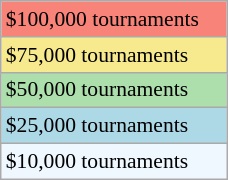<table class="wikitable" style="font-size:90%;" width=12%>
<tr bgcolor="#F88379">
<td>$100,000 tournaments</td>
</tr>
<tr bgcolor="#F7E98E">
<td>$75,000 tournaments</td>
</tr>
<tr bgcolor="#ADDFAD">
<td>$50,000 tournaments</td>
</tr>
<tr bgcolor="lightblue">
<td>$25,000 tournaments</td>
</tr>
<tr bgcolor="#f0f8ff">
<td>$10,000 tournaments</td>
</tr>
</table>
